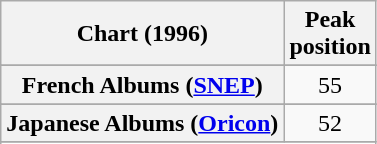<table class="wikitable sortable plainrowheaders">
<tr>
<th>Chart (1996)</th>
<th>Peak<br>position</th>
</tr>
<tr>
</tr>
<tr>
</tr>
<tr>
</tr>
<tr>
</tr>
<tr>
<th scope="row">French Albums (<a href='#'>SNEP</a>)</th>
<td align="center">55</td>
</tr>
<tr>
</tr>
<tr>
<th scope="row">Japanese Albums (<a href='#'>Oricon</a>)</th>
<td align="center">52</td>
</tr>
<tr>
</tr>
<tr>
</tr>
<tr>
</tr>
<tr>
</tr>
</table>
